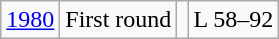<table class="wikitable" style="text-align:center">
<tr>
<td><a href='#'>1980</a></td>
<td>First round</td>
<td></td>
<td>L 58–92</td>
</tr>
</table>
